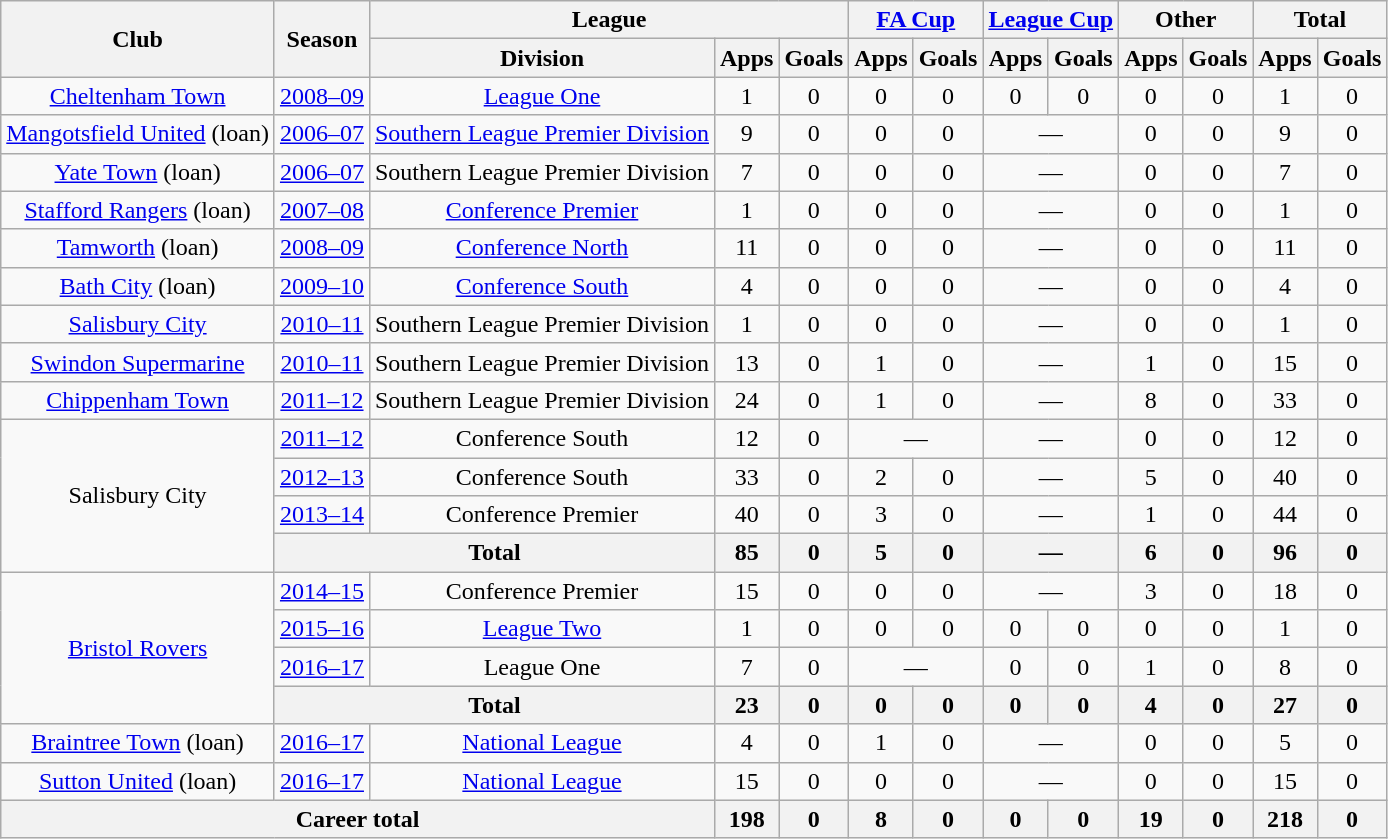<table class="wikitable" style="text-align: center;">
<tr>
<th rowspan="2">Club</th>
<th rowspan="2">Season</th>
<th colspan="3">League</th>
<th colspan="2"><a href='#'>FA Cup</a></th>
<th colspan="2"><a href='#'>League Cup</a></th>
<th colspan="2">Other</th>
<th colspan="2">Total</th>
</tr>
<tr>
<th>Division</th>
<th>Apps</th>
<th>Goals</th>
<th>Apps</th>
<th>Goals</th>
<th>Apps</th>
<th>Goals</th>
<th>Apps</th>
<th>Goals</th>
<th>Apps</th>
<th>Goals</th>
</tr>
<tr>
<td rowspan="1" valign="center"><a href='#'>Cheltenham Town</a></td>
<td><a href='#'>2008–09</a></td>
<td><a href='#'>League One</a></td>
<td>1</td>
<td>0</td>
<td>0</td>
<td>0</td>
<td>0</td>
<td>0</td>
<td>0</td>
<td>0</td>
<td>1</td>
<td>0</td>
</tr>
<tr>
<td rowspan="1" valign="center"><a href='#'>Mangotsfield United</a> (loan)</td>
<td><a href='#'>2006–07</a></td>
<td><a href='#'>Southern League Premier Division</a></td>
<td>9</td>
<td>0</td>
<td>0</td>
<td>0</td>
<td colspan="2">—</td>
<td>0</td>
<td>0</td>
<td>9</td>
<td>0</td>
</tr>
<tr>
<td rowspan="1" valign="center"><a href='#'>Yate Town</a> (loan)</td>
<td><a href='#'>2006–07</a></td>
<td>Southern League Premier Division</td>
<td>7</td>
<td>0</td>
<td>0</td>
<td>0</td>
<td colspan="2">—</td>
<td>0</td>
<td>0</td>
<td>7</td>
<td>0</td>
</tr>
<tr>
<td rowspan="1" valign="center"><a href='#'>Stafford Rangers</a> (loan)</td>
<td><a href='#'>2007–08</a></td>
<td><a href='#'>Conference Premier</a></td>
<td>1</td>
<td>0</td>
<td>0</td>
<td>0</td>
<td colspan="2">—</td>
<td>0</td>
<td>0</td>
<td>1</td>
<td>0</td>
</tr>
<tr>
<td rowspan="1" valign="center"><a href='#'>Tamworth</a> (loan)</td>
<td><a href='#'>2008–09</a></td>
<td><a href='#'>Conference North</a></td>
<td>11</td>
<td>0</td>
<td>0</td>
<td>0</td>
<td colspan="2">—</td>
<td>0</td>
<td>0</td>
<td>11</td>
<td>0</td>
</tr>
<tr>
<td rowspan="1" valign="center"><a href='#'>Bath City</a> (loan)</td>
<td><a href='#'>2009–10</a></td>
<td><a href='#'>Conference South</a></td>
<td>4</td>
<td>0</td>
<td>0</td>
<td>0</td>
<td colspan="2">—</td>
<td>0</td>
<td>0</td>
<td>4</td>
<td>0</td>
</tr>
<tr>
<td rowspan="1" valign="center"><a href='#'>Salisbury City</a></td>
<td><a href='#'>2010–11</a></td>
<td>Southern League Premier Division</td>
<td>1</td>
<td>0</td>
<td>0</td>
<td>0</td>
<td colspan="2">—</td>
<td>0</td>
<td>0</td>
<td>1</td>
<td>0</td>
</tr>
<tr>
<td rowspan="1" valign="center"><a href='#'>Swindon Supermarine</a></td>
<td><a href='#'>2010–11</a></td>
<td>Southern League Premier Division</td>
<td>13</td>
<td>0</td>
<td>1</td>
<td>0</td>
<td colspan="2">—</td>
<td>1</td>
<td>0</td>
<td>15</td>
<td>0</td>
</tr>
<tr>
<td rowspan="1" valign="center"><a href='#'>Chippenham Town</a></td>
<td><a href='#'>2011–12</a></td>
<td>Southern League Premier Division</td>
<td>24</td>
<td>0</td>
<td>1</td>
<td>0</td>
<td colspan="2">—</td>
<td>8</td>
<td>0</td>
<td>33</td>
<td>0</td>
</tr>
<tr>
<td rowspan="4" valign="center">Salisbury City</td>
<td><a href='#'>2011–12</a></td>
<td>Conference South</td>
<td>12</td>
<td>0</td>
<td colspan="2">—</td>
<td colspan="2">—</td>
<td>0</td>
<td>0</td>
<td>12</td>
<td>0</td>
</tr>
<tr>
<td><a href='#'>2012–13</a></td>
<td>Conference South</td>
<td>33</td>
<td>0</td>
<td>2</td>
<td>0</td>
<td colspan="2">—</td>
<td>5</td>
<td>0</td>
<td>40</td>
<td>0</td>
</tr>
<tr>
<td><a href='#'>2013–14</a></td>
<td>Conference Premier</td>
<td>40</td>
<td>0</td>
<td>3</td>
<td>0</td>
<td colspan="2">—</td>
<td>1</td>
<td>0</td>
<td>44</td>
<td>0</td>
</tr>
<tr>
<th colspan="2">Total</th>
<th>85</th>
<th>0</th>
<th>5</th>
<th>0</th>
<th colspan="2">—</th>
<th>6</th>
<th>0</th>
<th>96</th>
<th>0</th>
</tr>
<tr>
<td rowspan="4" valign="center"><a href='#'>Bristol Rovers</a></td>
<td><a href='#'>2014–15</a></td>
<td>Conference Premier</td>
<td>15</td>
<td>0</td>
<td>0</td>
<td>0</td>
<td colspan="2">—</td>
<td>3</td>
<td>0</td>
<td>18</td>
<td>0</td>
</tr>
<tr>
<td><a href='#'>2015–16</a></td>
<td><a href='#'>League Two</a></td>
<td>1</td>
<td>0</td>
<td>0</td>
<td>0</td>
<td>0</td>
<td>0</td>
<td>0</td>
<td>0</td>
<td>1</td>
<td>0</td>
</tr>
<tr>
<td><a href='#'>2016–17</a></td>
<td>League One</td>
<td>7</td>
<td>0</td>
<td colspan="2">—</td>
<td>0</td>
<td>0</td>
<td>1</td>
<td>0</td>
<td>8</td>
<td>0</td>
</tr>
<tr>
<th colspan="2">Total</th>
<th>23</th>
<th>0</th>
<th>0</th>
<th>0</th>
<th>0</th>
<th>0</th>
<th>4</th>
<th>0</th>
<th>27</th>
<th>0</th>
</tr>
<tr>
<td rowspan="1" valign="center"><a href='#'>Braintree Town</a> (loan)</td>
<td><a href='#'>2016–17</a></td>
<td><a href='#'>National League</a></td>
<td>4</td>
<td>0</td>
<td>1</td>
<td>0</td>
<td colspan="2">—</td>
<td>0</td>
<td>0</td>
<td>5</td>
<td>0</td>
</tr>
<tr>
<td rowspan="1" valign="center"><a href='#'>Sutton United</a> (loan)</td>
<td><a href='#'>2016–17</a></td>
<td><a href='#'>National League</a></td>
<td>15</td>
<td>0</td>
<td>0</td>
<td>0</td>
<td colspan="2">—</td>
<td>0</td>
<td>0</td>
<td>15</td>
<td>0</td>
</tr>
<tr>
<th colspan="3">Career total</th>
<th>198</th>
<th>0</th>
<th>8</th>
<th>0</th>
<th>0</th>
<th>0</th>
<th>19</th>
<th>0</th>
<th>218</th>
<th>0</th>
</tr>
</table>
